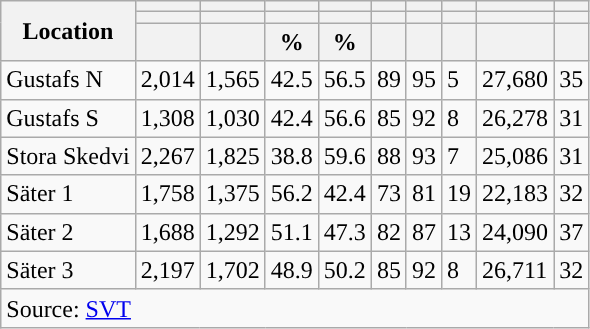<table role="presentation" class="wikitable sortable mw-collapsible">
<tr>
<th rowspan="3">Location</th>
<th></th>
<th></th>
<th></th>
<th></th>
<th></th>
<th></th>
<th></th>
<th></th>
<th></th>
</tr>
<tr>
<th></th>
<th></th>
<th style="background:"></th>
<th style="background:"></th>
<th></th>
<th></th>
<th></th>
<th></th>
<th></th>
</tr>
<tr>
<th data-sort-type="number"></th>
<th data-sort-type="number"></th>
<th data-sort-type="number">%</th>
<th data-sort-type="number">%</th>
<th data-sort-type="number"></th>
<th data-sort-type="number"></th>
<th data-sort-type="number"></th>
<th data-sort-type="number"></th>
<th data-sort-type="number"></th>
</tr>
<tr>
<td align="left">Gustafs N</td>
<td>2,014</td>
<td>1,565</td>
<td>42.5</td>
<td>56.5</td>
<td>89</td>
<td>95</td>
<td>5</td>
<td>27,680</td>
<td>35</td>
</tr>
<tr>
<td align="left">Gustafs S</td>
<td>1,308</td>
<td>1,030</td>
<td>42.4</td>
<td>56.6</td>
<td>85</td>
<td>92</td>
<td>8</td>
<td>26,278</td>
<td>31</td>
</tr>
<tr>
<td align="left">Stora Skedvi</td>
<td>2,267</td>
<td>1,825</td>
<td>38.8</td>
<td>59.6</td>
<td>88</td>
<td>93</td>
<td>7</td>
<td>25,086</td>
<td>31</td>
</tr>
<tr>
<td align="left">Säter 1</td>
<td>1,758</td>
<td>1,375</td>
<td>56.2</td>
<td>42.4</td>
<td>73</td>
<td>81</td>
<td>19</td>
<td>22,183</td>
<td>32</td>
</tr>
<tr>
<td align="left">Säter 2</td>
<td>1,688</td>
<td>1,292</td>
<td>51.1</td>
<td>47.3</td>
<td>82</td>
<td>87</td>
<td>13</td>
<td>24,090</td>
<td>37</td>
</tr>
<tr>
<td align="left">Säter 3</td>
<td>2,197</td>
<td>1,702</td>
<td>48.9</td>
<td>50.2</td>
<td>85</td>
<td>92</td>
<td>8</td>
<td>26,711</td>
<td>32</td>
</tr>
<tr>
<td colspan="10" align="left">Source: <a href='#'>SVT</a></td>
</tr>
</table>
